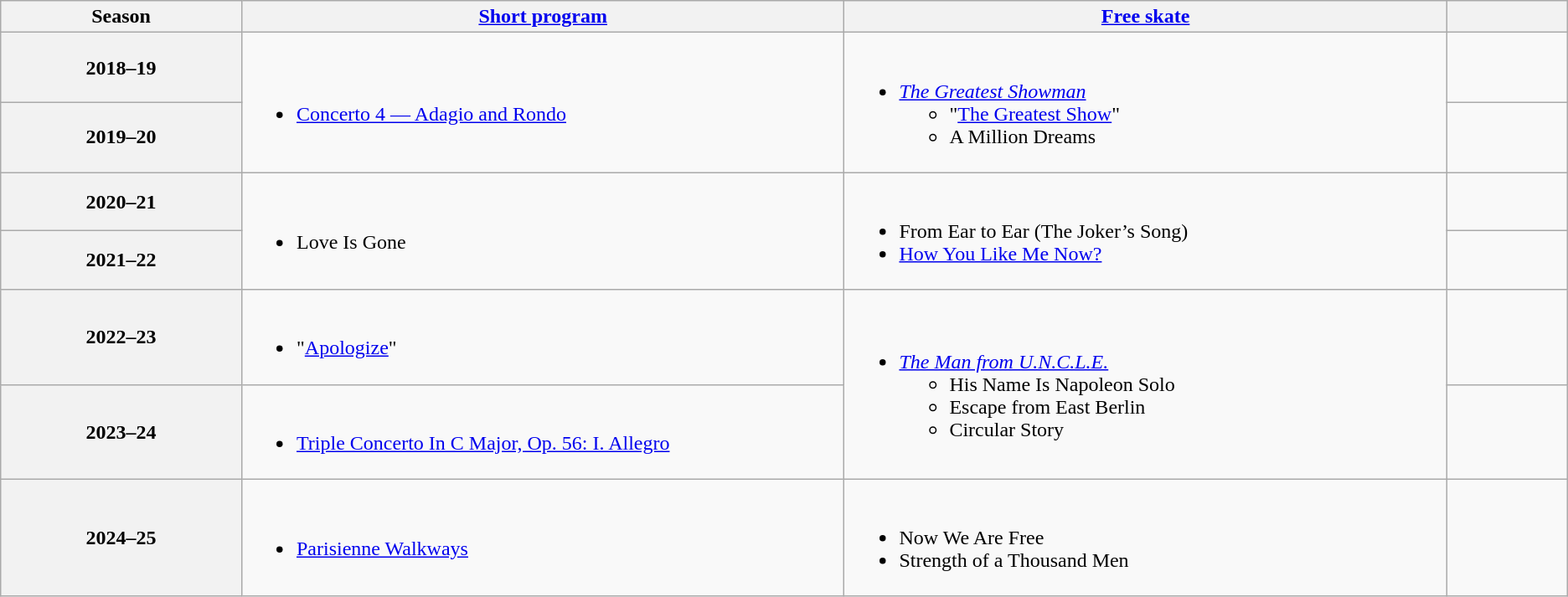<table class="wikitable unsortable" style="text-align:left">
<tr>
<th scope="col" style="text-align:center; width:10%">Season</th>
<th scope="col" style="text-align:center; width:25%"><a href='#'>Short program</a></th>
<th scope="col" style="text-align:center; width:25%"><a href='#'>Free skate</a></th>
<th scope="col" style="text-align:center; width:5%"></th>
</tr>
<tr>
<th scope="row">2018–19</th>
<td rowspan=2><br><ul><li><a href='#'>Concerto 4 — Adagio and Rondo</a><br></li></ul></td>
<td rowspan=2><br><ul><li><em><a href='#'>The Greatest Showman</a></em> <br> <ul><li>"<a href='#'>The Greatest Show</a>"<br></li><li>A Million Dreams<br></li></ul></li></ul></td>
<td></td>
</tr>
<tr>
<th scope="row">2019–20</th>
<td></td>
</tr>
<tr>
<th scope="row">2020–21</th>
<td rowspan=2><br><ul><li>Love Is Gone<br></li></ul></td>
<td rowspan=2><br><ul><li>From Ear to Ear (The Joker’s Song)<br></li><li><a href='#'>How You Like Me Now?</a><br></li></ul></td>
<td></td>
</tr>
<tr>
<th scope="row">2021–22</th>
<td></td>
</tr>
<tr>
<th scope="row">2022–23</th>
<td><br><ul><li>"<a href='#'>Apologize</a>"<br></li></ul></td>
<td rowspan="2"><br><ul><li><em><a href='#'>The Man from U.N.C.L.E.</a></em><ul><li>His Name Is Napoleon Solo</li><li>Escape from East Berlin</li><li>Circular Story<br></li></ul></li></ul></td>
<td></td>
</tr>
<tr>
<th scope="row">2023–24</th>
<td><br><ul><li><a href='#'>Triple Concerto In C Major, Op. 56: I. Allegro</a><br></li></ul></td>
<td></td>
</tr>
<tr>
<th scope="row">2024–25</th>
<td><br><ul><li><a href='#'>Parisienne Walkways</a><br></li></ul></td>
<td><br><ul><li>Now We Are Free <br></li><li>Strength of a Thousand Men<br></li></ul></td>
<td></td>
</tr>
</table>
